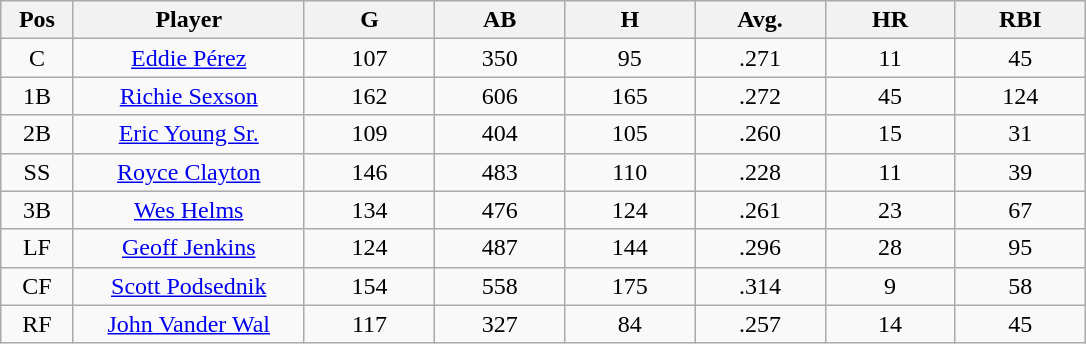<table class = "wikitable sortable">
<tr>
<th bgcolor="#DDDDFF" width="5%">Pos</th>
<th bgcolor="#DDDDFF" width="16%">Player</th>
<th bgcolor="#DDDDFF" width="9%">G</th>
<th bgcolor="#DDDDFF" width="9%">AB</th>
<th bgcolor="#DDDDFF" width="9%">H</th>
<th bgcolor="#DDDDFF" width="9%">Avg.</th>
<th bgcolor="#DDDDFF" width="9%">HR</th>
<th bgcolor="#DDDDFF" width="9%">RBI</th>
</tr>
<tr align=center>
<td>C</td>
<td><a href='#'>Eddie Pérez</a></td>
<td>107</td>
<td>350</td>
<td>95</td>
<td>.271</td>
<td>11</td>
<td>45</td>
</tr>
<tr align=center>
<td>1B</td>
<td><a href='#'>Richie Sexson</a></td>
<td>162</td>
<td>606</td>
<td>165</td>
<td>.272</td>
<td>45</td>
<td>124</td>
</tr>
<tr align=center>
<td>2B</td>
<td><a href='#'>Eric Young Sr.</a></td>
<td>109</td>
<td>404</td>
<td>105</td>
<td>.260</td>
<td>15</td>
<td>31</td>
</tr>
<tr align=center>
<td>SS</td>
<td><a href='#'>Royce Clayton</a></td>
<td>146</td>
<td>483</td>
<td>110</td>
<td>.228</td>
<td>11</td>
<td>39</td>
</tr>
<tr align=center>
<td>3B</td>
<td><a href='#'>Wes Helms</a></td>
<td>134</td>
<td>476</td>
<td>124</td>
<td>.261</td>
<td>23</td>
<td>67</td>
</tr>
<tr align=center>
<td>LF</td>
<td><a href='#'>Geoff Jenkins</a></td>
<td>124</td>
<td>487</td>
<td>144</td>
<td>.296</td>
<td>28</td>
<td>95</td>
</tr>
<tr align=center>
<td>CF</td>
<td><a href='#'>Scott Podsednik</a></td>
<td>154</td>
<td>558</td>
<td>175</td>
<td>.314</td>
<td>9</td>
<td>58</td>
</tr>
<tr align=center>
<td>RF</td>
<td><a href='#'>John Vander Wal</a></td>
<td>117</td>
<td>327</td>
<td>84</td>
<td>.257</td>
<td>14</td>
<td>45</td>
</tr>
</table>
